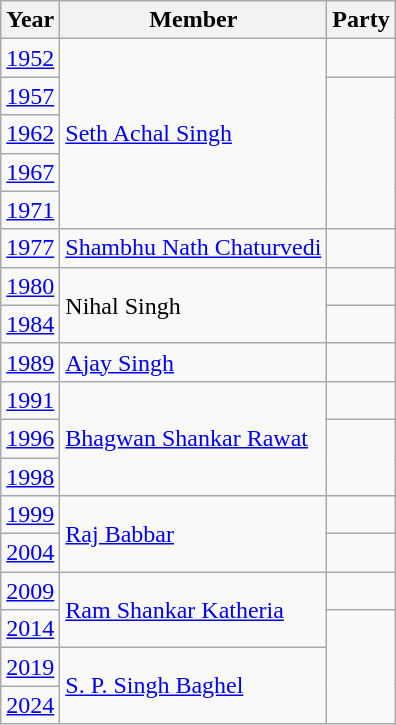<table class="wikitable">
<tr>
<th>Year</th>
<th>Member</th>
<th colspan="2">Party</th>
</tr>
<tr>
<td><a href='#'>1952</a></td>
<td rowspan="5"><a href='#'>Seth Achal Singh</a></td>
<td></td>
</tr>
<tr>
<td><a href='#'>1957</a></td>
</tr>
<tr>
<td><a href='#'>1962</a></td>
</tr>
<tr>
<td><a href='#'>1967</a></td>
</tr>
<tr>
<td><a href='#'>1971</a></td>
</tr>
<tr>
<td><a href='#'>1977</a></td>
<td><a href='#'>Shambhu Nath Chaturvedi</a></td>
<td></td>
</tr>
<tr>
<td><a href='#'>1980</a></td>
<td rowspan="2">Nihal Singh</td>
<td></td>
</tr>
<tr>
<td><a href='#'>1984</a></td>
<td></td>
</tr>
<tr>
<td><a href='#'>1989</a></td>
<td><a href='#'>Ajay Singh</a></td>
<td></td>
</tr>
<tr>
<td><a href='#'>1991</a></td>
<td rowspan="3"><a href='#'>Bhagwan Shankar Rawat</a></td>
<td></td>
</tr>
<tr>
<td><a href='#'>1996</a></td>
</tr>
<tr>
<td><a href='#'>1998</a></td>
</tr>
<tr>
<td><a href='#'>1999</a></td>
<td rowspan="2"><a href='#'>Raj Babbar</a></td>
<td></td>
</tr>
<tr>
<td><a href='#'>2004</a></td>
</tr>
<tr>
<td><a href='#'>2009</a></td>
<td rowspan="2"><a href='#'>Ram Shankar Katheria</a></td>
<td></td>
</tr>
<tr>
<td><a href='#'>2014</a></td>
</tr>
<tr>
<td><a href='#'>2019</a></td>
<td rowspan="2"><a href='#'>S. P. Singh Baghel</a></td>
</tr>
<tr>
<td><a href='#'>2024</a></td>
</tr>
</table>
